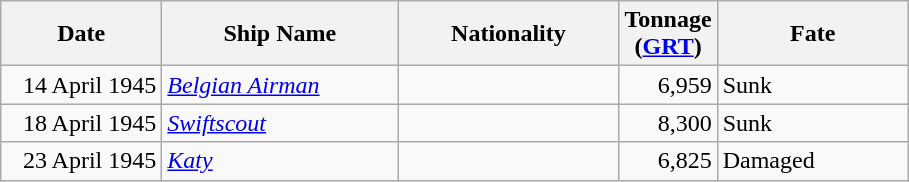<table class="wikitable sortable">
<tr>
<th width="100px">Date</th>
<th width="150px">Ship Name</th>
<th width="140px">Nationality</th>
<th width="25px">Tonnage (<a href='#'>GRT</a>)</th>
<th width="120px">Fate</th>
</tr>
<tr>
<td align="right">14 April 1945</td>
<td align="left"><a href='#'><em>Belgian Airman</em></a></td>
<td align="left"></td>
<td align="right">6,959</td>
<td align="left">Sunk</td>
</tr>
<tr>
<td align="right">18 April 1945</td>
<td align="left"><a href='#'><em>Swiftscout</em></a></td>
<td align="left"></td>
<td align="right">8,300</td>
<td align="left">Sunk</td>
</tr>
<tr>
<td align="right">23 April 1945</td>
<td align="left"><a href='#'><em>Katy</em></a></td>
<td align="left"></td>
<td align="right">6,825</td>
<td align="left">Damaged</td>
</tr>
</table>
